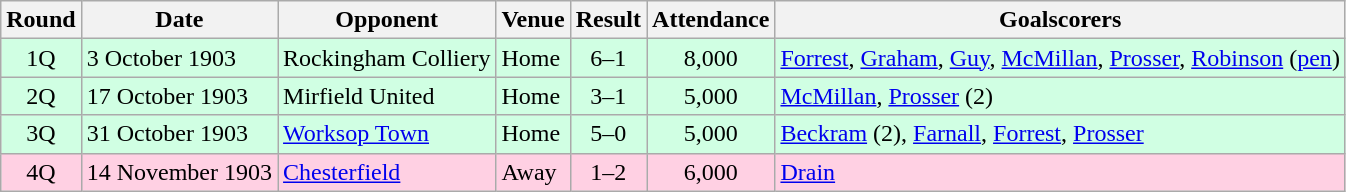<table class="wikitable">
<tr>
<th>Round</th>
<th>Date</th>
<th>Opponent</th>
<th>Venue</th>
<th>Result</th>
<th>Attendance</th>
<th>Goalscorers</th>
</tr>
<tr bgcolor="#d0ffe3">
<td align="center">1Q</td>
<td>3 October 1903</td>
<td>Rockingham Colliery</td>
<td>Home</td>
<td align="center">6–1</td>
<td align="center">8,000</td>
<td><a href='#'>Forrest</a>, <a href='#'>Graham</a>, <a href='#'>Guy</a>, <a href='#'>McMillan</a>, <a href='#'>Prosser</a>, <a href='#'>Robinson</a> (<a href='#'>pen</a>)</td>
</tr>
<tr bgcolor="#d0ffe3">
<td align="center">2Q</td>
<td>17 October 1903</td>
<td>Mirfield United</td>
<td>Home</td>
<td align="center">3–1</td>
<td align="center">5,000</td>
<td><a href='#'>McMillan</a>, <a href='#'>Prosser</a> (2)</td>
</tr>
<tr bgcolor="#d0ffe3">
<td align="center">3Q</td>
<td>31 October 1903</td>
<td><a href='#'>Worksop Town</a></td>
<td>Home</td>
<td align="center">5–0</td>
<td align="center">5,000</td>
<td><a href='#'>Beckram</a> (2), <a href='#'>Farnall</a>, <a href='#'>Forrest</a>, <a href='#'>Prosser</a></td>
</tr>
<tr bgcolor="#ffd0e3">
<td align="center">4Q</td>
<td>14 November 1903</td>
<td><a href='#'>Chesterfield</a></td>
<td>Away</td>
<td align="center">1–2</td>
<td align="center">6,000</td>
<td><a href='#'>Drain</a></td>
</tr>
</table>
